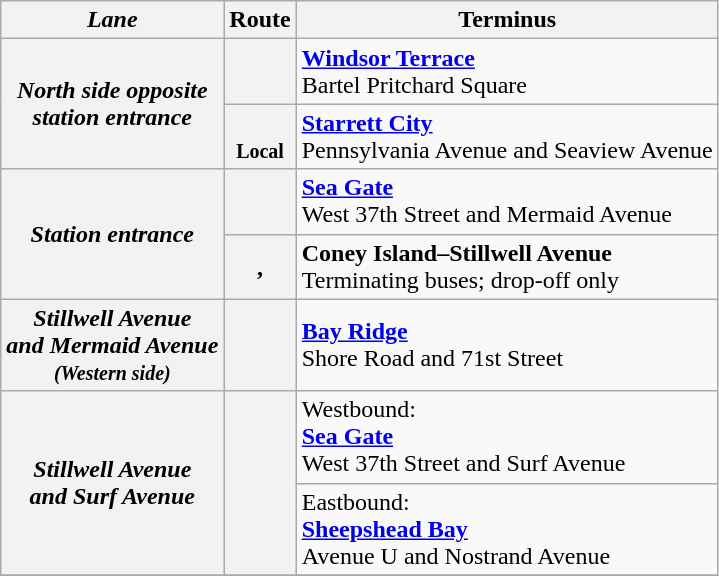<table class=wikitable style="font-size: 100%">
<tr>
<th><em>Lane</em></th>
<th>Route</th>
<th>Terminus</th>
</tr>
<tr>
<th rowspan="2"><em>North side opposite<br>station entrance</em></th>
<th></th>
<td><strong><a href='#'>Windsor Terrace</a></strong><br>Bartel Pritchard Square</td>
</tr>
<tr>
<th><br><small>Local</small></th>
<td><strong><a href='#'>Starrett City</a></strong><br>Pennsylvania Avenue and Seaview Avenue</td>
</tr>
<tr>
<th rowspan="2"><em>Station entrance</em></th>
<th></th>
<td><strong><a href='#'>Sea Gate</a></strong><br>West 37th Street and Mermaid Avenue</td>
</tr>
<tr>
<th>,<br></th>
<td><strong>Coney Island–Stillwell Avenue</strong><br>Terminating buses; drop-off only</td>
</tr>
<tr>
<th><em>Stillwell Avenue<br>and Mermaid Avenue<br><small>(Western side)</small></em></th>
<th></th>
<td><strong><a href='#'>Bay Ridge</a></strong><br>Shore Road and 71st Street</td>
</tr>
<tr>
<th rowspan="2"><em>Stillwell Avenue<br>and Surf Avenue</em></th>
<th rowspan="2"></th>
<td>Westbound:<br><strong><a href='#'>Sea Gate</a></strong><br>West 37th Street and Surf Avenue</td>
</tr>
<tr>
<td>Eastbound:<br><strong><a href='#'>Sheepshead Bay</a></strong><br>Avenue U and Nostrand Avenue</td>
</tr>
<tr>
</tr>
</table>
